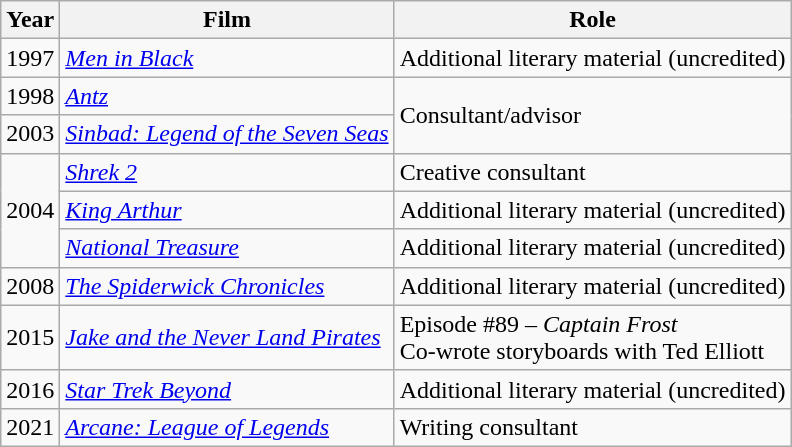<table class="wikitable">
<tr>
<th>Year</th>
<th>Film</th>
<th>Role</th>
</tr>
<tr>
<td>1997</td>
<td><em><a href='#'>Men in Black</a></em></td>
<td>Additional literary material (uncredited)</td>
</tr>
<tr>
<td>1998</td>
<td><em><a href='#'>Antz</a></em></td>
<td rowspan=2>Consultant/advisor</td>
</tr>
<tr>
<td>2003</td>
<td><em><a href='#'>Sinbad: Legend of the Seven Seas</a></em></td>
</tr>
<tr>
<td rowspan=3>2004</td>
<td><em><a href='#'>Shrek 2</a></em></td>
<td>Creative consultant</td>
</tr>
<tr>
<td><em><a href='#'>King Arthur</a></em></td>
<td>Additional literary material (uncredited)</td>
</tr>
<tr>
<td><em><a href='#'>National Treasure</a></em></td>
<td>Additional literary material (uncredited)</td>
</tr>
<tr>
<td>2008</td>
<td><em><a href='#'>The Spiderwick Chronicles</a></em></td>
<td>Additional literary material (uncredited)</td>
</tr>
<tr>
<td>2015</td>
<td><em><a href='#'>Jake and the Never Land Pirates</a></em></td>
<td>Episode #89 – <em>Captain Frost</em><br>Co-wrote storyboards with Ted Elliott</td>
</tr>
<tr>
<td>2016</td>
<td><em><a href='#'>Star Trek Beyond</a></em></td>
<td>Additional literary material (uncredited)</td>
</tr>
<tr>
<td>2021</td>
<td><em><a href='#'>Arcane: League of Legends</a></em></td>
<td>Writing consultant</td>
</tr>
</table>
